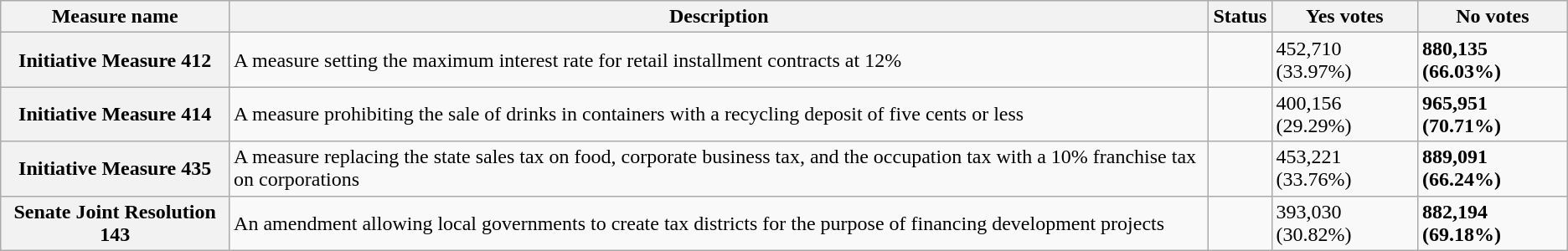<table class="wikitable sortable plainrowheaders">
<tr>
<th scope=col>Measure name</th>
<th scope=col class=unsortable>Description</th>
<th scope=col>Status</th>
<th scope=col>Yes votes</th>
<th scope=col>No votes</th>
</tr>
<tr>
<th scope=row>Initiative Measure 412</th>
<td>A measure setting the maximum interest rate for retail installment contracts at 12%</td>
<td></td>
<td>452,710 (33.97%)</td>
<td><strong>880,135 (66.03%)</strong></td>
</tr>
<tr>
<th scope=row>Initiative Measure 414</th>
<td>A measure prohibiting the sale of drinks in containers with a recycling deposit of five cents or less</td>
<td></td>
<td>400,156 (29.29%)</td>
<td><strong>965,951 (70.71%)</strong></td>
</tr>
<tr>
<th scope=row>Initiative Measure 435</th>
<td>A measure replacing the state sales tax on food, corporate business tax, and the occupation tax with a 10% franchise tax on corporations</td>
<td></td>
<td>453,221 (33.76%)</td>
<td><strong>889,091 (66.24%)</strong></td>
</tr>
<tr>
<th scope=row>Senate Joint Resolution 143</th>
<td>An amendment allowing local governments to create tax districts for the purpose of financing development projects</td>
<td></td>
<td>393,030 (30.82%)</td>
<td><strong>882,194 (69.18%)</strong></td>
</tr>
</table>
